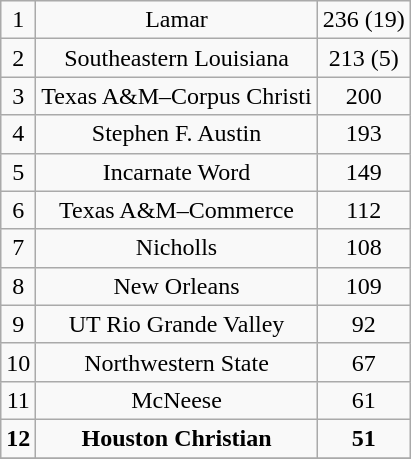<table class="wikitable">
<tr align="center">
<td>1</td>
<td>Lamar</td>
<td>236 (19)</td>
</tr>
<tr align="center">
<td>2</td>
<td>Southeastern Louisiana</td>
<td>213 (5)</td>
</tr>
<tr align="center">
<td>3</td>
<td>Texas A&M–Corpus Christi</td>
<td>200</td>
</tr>
<tr align="center">
<td>4</td>
<td>Stephen F. Austin</td>
<td>193</td>
</tr>
<tr align="center">
<td>5</td>
<td>Incarnate Word</td>
<td>149</td>
</tr>
<tr align="center">
<td>6</td>
<td>Texas A&M–Commerce<br></td>
<td>112</td>
</tr>
<tr align="center">
<td>7</td>
<td>Nicholls</td>
<td>108</td>
</tr>
<tr align="center">
<td>8</td>
<td>New Orleans</td>
<td>109</td>
</tr>
<tr align="center">
<td>9</td>
<td>UT Rio Grande Valley</td>
<td>92</td>
</tr>
<tr align="center">
<td>10</td>
<td>Northwestern State</td>
<td>67</td>
</tr>
<tr align="center">
<td>11</td>
<td>McNeese</td>
<td>61</td>
</tr>
<tr align="center">
<td><strong>12</strong></td>
<td><strong>Houston Christian</strong></td>
<td><strong>51</strong></td>
</tr>
<tr align="center">
</tr>
</table>
